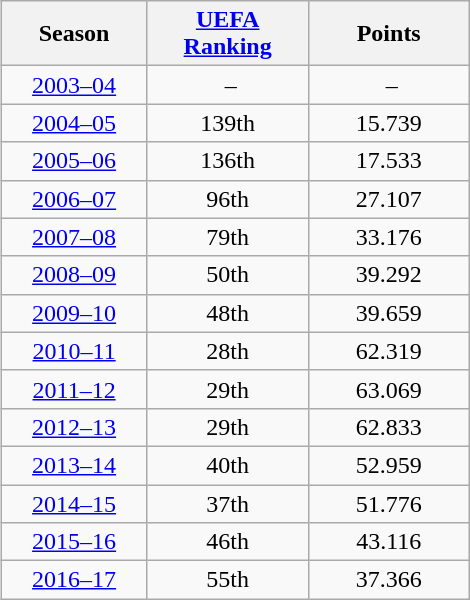<table class="wikitable" style="text-align:center;font-size:100%;float:right;margin-left:1em;">
<tr>
<th style="width:90px;">Season</th>
<th style="width:100px;"><a href='#'>UEFA Ranking</a></th>
<th style="width:100px;">Points</th>
</tr>
<tr>
<td><a href='#'>2003–04</a></td>
<td> –</td>
<td> –</td>
</tr>
<tr>
<td><a href='#'>2004–05</a></td>
<td>139th </td>
<td>15.739</td>
</tr>
<tr>
<td><a href='#'>2005–06</a></td>
<td>136th </td>
<td>17.533</td>
</tr>
<tr>
<td><a href='#'>2006–07</a></td>
<td>96th </td>
<td>27.107</td>
</tr>
<tr>
<td><a href='#'>2007–08</a></td>
<td>79th </td>
<td>33.176</td>
</tr>
<tr>
<td><a href='#'>2008–09</a></td>
<td>50th </td>
<td>39.292</td>
</tr>
<tr>
<td><a href='#'>2009–10</a></td>
<td>48th </td>
<td>39.659</td>
</tr>
<tr>
<td><a href='#'>2010–11</a></td>
<td>28th </td>
<td>62.319</td>
</tr>
<tr>
<td><a href='#'>2011–12</a></td>
<td>29th </td>
<td>63.069</td>
</tr>
<tr>
<td><a href='#'>2012–13</a></td>
<td>29th </td>
<td>62.833</td>
</tr>
<tr>
<td><a href='#'>2013–14</a></td>
<td>40th </td>
<td>52.959</td>
</tr>
<tr>
<td><a href='#'>2014–15</a></td>
<td>37th </td>
<td>51.776</td>
</tr>
<tr>
<td><a href='#'>2015–16</a></td>
<td>46th </td>
<td>43.116</td>
</tr>
<tr>
<td><a href='#'>2016–17</a></td>
<td>55th </td>
<td>37.366</td>
</tr>
</table>
